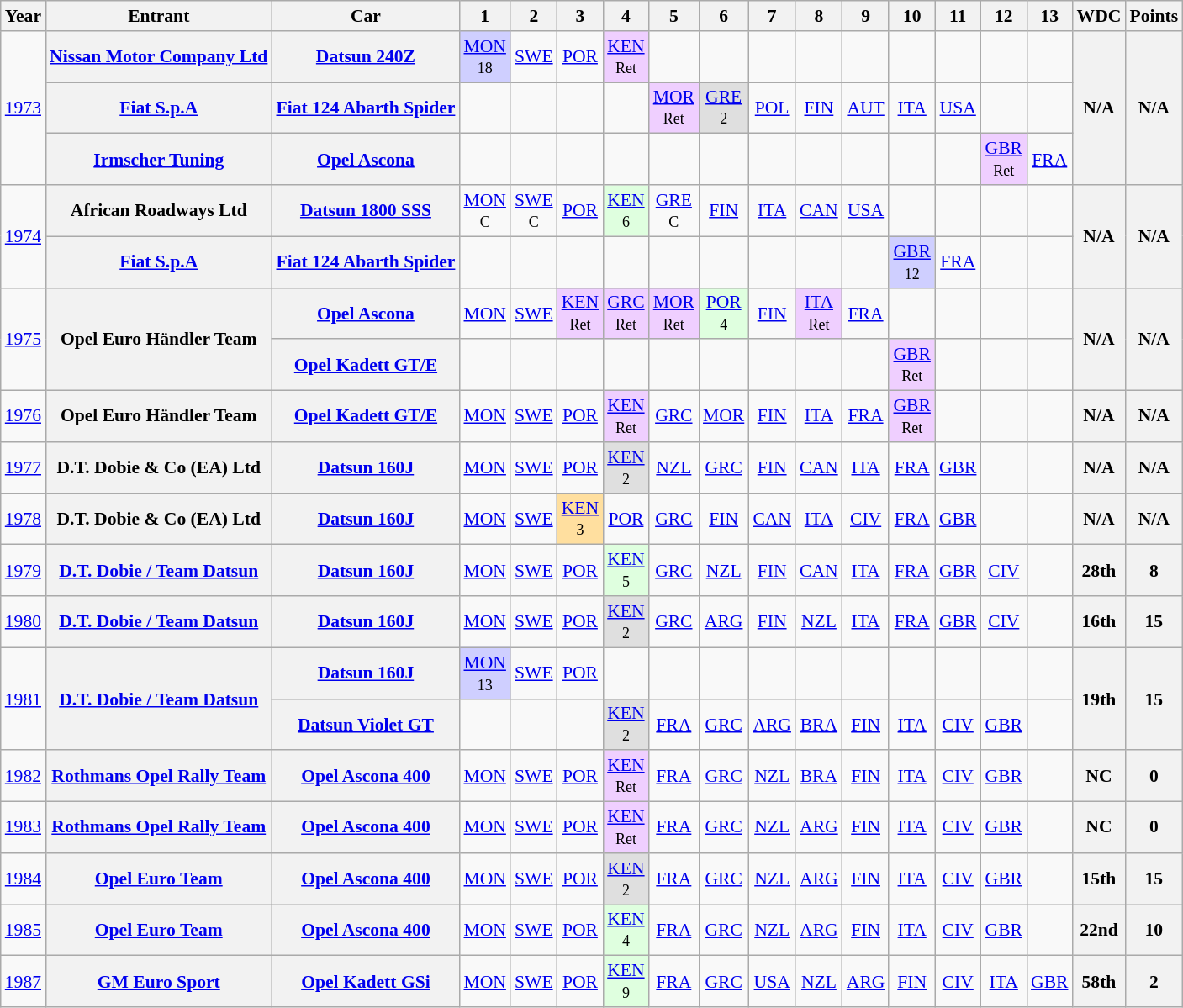<table class="wikitable" style="text-align:center; font-size:90%">
<tr>
<th>Year</th>
<th>Entrant</th>
<th>Car</th>
<th>1</th>
<th>2</th>
<th>3</th>
<th>4</th>
<th>5</th>
<th>6</th>
<th>7</th>
<th>8</th>
<th>9</th>
<th>10</th>
<th>11</th>
<th>12</th>
<th>13</th>
<th>WDC</th>
<th>Points</th>
</tr>
<tr>
<td rowspan=3><a href='#'>1973</a></td>
<th><a href='#'>Nissan Motor Company Ltd</a></th>
<th><a href='#'>Datsun 240Z</a></th>
<td style="background:#CFCFFF;"><a href='#'>MON</a><br><small>18</small></td>
<td><a href='#'>SWE</a></td>
<td><a href='#'>POR</a></td>
<td style="background:#EFCFFF;"><a href='#'>KEN</a><br><small>Ret</small></td>
<td></td>
<td></td>
<td></td>
<td></td>
<td></td>
<td></td>
<td></td>
<td></td>
<td></td>
<th rowspan=3>N/A</th>
<th rowspan=3>N/A</th>
</tr>
<tr>
<th><a href='#'>Fiat S.p.A</a></th>
<th><a href='#'>Fiat 124 Abarth Spider</a></th>
<td></td>
<td></td>
<td></td>
<td></td>
<td style="background:#EFCFFF;"><a href='#'>MOR</a><br><small>Ret</small></td>
<td style="background:#DFDFDF;"><a href='#'>GRE</a><br><small>2</small></td>
<td><a href='#'>POL</a></td>
<td><a href='#'>FIN</a></td>
<td><a href='#'>AUT</a></td>
<td><a href='#'>ITA</a></td>
<td><a href='#'>USA</a></td>
<td></td>
<td></td>
</tr>
<tr>
<th><a href='#'>Irmscher Tuning</a></th>
<th><a href='#'>Opel Ascona</a></th>
<td></td>
<td></td>
<td></td>
<td></td>
<td></td>
<td></td>
<td></td>
<td></td>
<td></td>
<td></td>
<td></td>
<td style="background:#EFCFFF;"><a href='#'>GBR</a><br><small>Ret</small></td>
<td><a href='#'>FRA</a></td>
</tr>
<tr>
<td rowspan=2><a href='#'>1974</a></td>
<th>African Roadways Ltd</th>
<th><a href='#'>Datsun 1800 SSS</a></th>
<td><a href='#'>MON</a><br><small>C</small></td>
<td><a href='#'>SWE</a><br><small>C</small></td>
<td><a href='#'>POR</a></td>
<td style="background:#DFFFDF;"><a href='#'>KEN</a><br><small>6</small></td>
<td><a href='#'>GRE</a><br><small>C</small></td>
<td><a href='#'>FIN</a></td>
<td><a href='#'>ITA</a></td>
<td><a href='#'>CAN</a></td>
<td><a href='#'>USA</a></td>
<td></td>
<td></td>
<td></td>
<td></td>
<th rowspan=2>N/A</th>
<th rowspan=2>N/A</th>
</tr>
<tr>
<th><a href='#'>Fiat S.p.A</a></th>
<th><a href='#'>Fiat 124 Abarth Spider</a></th>
<td></td>
<td></td>
<td></td>
<td></td>
<td></td>
<td></td>
<td></td>
<td></td>
<td></td>
<td style="background:#CFCFFF;"><a href='#'>GBR</a><br><small>12</small></td>
<td><a href='#'>FRA</a></td>
<td></td>
<td></td>
</tr>
<tr>
<td rowspan=2><a href='#'>1975</a></td>
<th rowspan=2>Opel Euro Händler Team</th>
<th><a href='#'>Opel Ascona</a></th>
<td><a href='#'>MON</a></td>
<td><a href='#'>SWE</a></td>
<td style="background:#EFCFFF;"><a href='#'>KEN</a><br><small>Ret</small></td>
<td style="background:#EFCFFF;"><a href='#'>GRC</a><br><small>Ret</small></td>
<td style="background:#EFCFFF;"><a href='#'>MOR</a><br><small>Ret</small></td>
<td style="background:#DFFFDF;"><a href='#'>POR</a><br><small>4</small></td>
<td><a href='#'>FIN</a></td>
<td style="background:#EFCFFF;"><a href='#'>ITA</a><br><small>Ret</small></td>
<td><a href='#'>FRA</a></td>
<td></td>
<td></td>
<td></td>
<td></td>
<th rowspan=2>N/A</th>
<th rowspan=2>N/A</th>
</tr>
<tr>
<th><a href='#'>Opel Kadett GT/E</a></th>
<td></td>
<td></td>
<td></td>
<td></td>
<td></td>
<td></td>
<td></td>
<td></td>
<td></td>
<td style="background:#EFCFFF;"><a href='#'>GBR</a><br><small>Ret</small></td>
<td></td>
<td></td>
<td></td>
</tr>
<tr>
<td><a href='#'>1976</a></td>
<th>Opel Euro Händler Team</th>
<th><a href='#'>Opel Kadett GT/E</a></th>
<td><a href='#'>MON</a></td>
<td><a href='#'>SWE</a></td>
<td><a href='#'>POR</a></td>
<td style="background:#EFCFFF;"><a href='#'>KEN</a><br><small>Ret</small></td>
<td><a href='#'>GRC</a></td>
<td><a href='#'>MOR</a></td>
<td><a href='#'>FIN</a></td>
<td><a href='#'>ITA</a></td>
<td><a href='#'>FRA</a></td>
<td style="background:#EFCFFF;"><a href='#'>GBR</a><br><small>Ret</small></td>
<td></td>
<td></td>
<td></td>
<th>N/A</th>
<th>N/A</th>
</tr>
<tr>
<td><a href='#'>1977</a></td>
<th>D.T. Dobie & Co (EA) Ltd</th>
<th><a href='#'>Datsun 160J</a></th>
<td><a href='#'>MON</a></td>
<td><a href='#'>SWE</a></td>
<td><a href='#'>POR</a></td>
<td style="background:#DFDFDF;"><a href='#'>KEN</a><br><small>2</small></td>
<td><a href='#'>NZL</a></td>
<td><a href='#'>GRC</a></td>
<td><a href='#'>FIN</a></td>
<td><a href='#'>CAN</a></td>
<td><a href='#'>ITA</a></td>
<td><a href='#'>FRA</a></td>
<td><a href='#'>GBR</a></td>
<td></td>
<td></td>
<th>N/A</th>
<th>N/A</th>
</tr>
<tr>
<td><a href='#'>1978</a></td>
<th>D.T. Dobie & Co (EA) Ltd</th>
<th><a href='#'>Datsun 160J</a></th>
<td><a href='#'>MON</a></td>
<td><a href='#'>SWE</a></td>
<td style="background:#FFDF9F;"><a href='#'>KEN</a><br><small>3</small></td>
<td><a href='#'>POR</a></td>
<td><a href='#'>GRC</a></td>
<td><a href='#'>FIN</a></td>
<td><a href='#'>CAN</a></td>
<td><a href='#'>ITA</a></td>
<td><a href='#'>CIV</a></td>
<td><a href='#'>FRA</a></td>
<td><a href='#'>GBR</a></td>
<td></td>
<td></td>
<th>N/A</th>
<th>N/A</th>
</tr>
<tr>
<td><a href='#'>1979</a></td>
<th><a href='#'>D.T. Dobie / Team Datsun</a></th>
<th><a href='#'>Datsun 160J</a></th>
<td><a href='#'>MON</a></td>
<td><a href='#'>SWE</a></td>
<td><a href='#'>POR</a></td>
<td style="background:#DFFFDF;"><a href='#'>KEN</a><br><small>5</small></td>
<td><a href='#'>GRC</a></td>
<td><a href='#'>NZL</a></td>
<td><a href='#'>FIN</a></td>
<td><a href='#'>CAN</a></td>
<td><a href='#'>ITA</a></td>
<td><a href='#'>FRA</a></td>
<td><a href='#'>GBR</a></td>
<td><a href='#'>CIV</a></td>
<td></td>
<th>28th</th>
<th>8</th>
</tr>
<tr>
<td><a href='#'>1980</a></td>
<th><a href='#'>D.T. Dobie / Team Datsun</a></th>
<th><a href='#'>Datsun 160J</a></th>
<td><a href='#'>MON</a></td>
<td><a href='#'>SWE</a></td>
<td><a href='#'>POR</a></td>
<td style="background:#DFDFDF;"><a href='#'>KEN</a><br><small>2</small></td>
<td><a href='#'>GRC</a></td>
<td><a href='#'>ARG</a></td>
<td><a href='#'>FIN</a></td>
<td><a href='#'>NZL</a></td>
<td><a href='#'>ITA</a></td>
<td><a href='#'>FRA</a></td>
<td><a href='#'>GBR</a></td>
<td><a href='#'>CIV</a></td>
<td></td>
<th>16th</th>
<th>15</th>
</tr>
<tr>
<td rowspan=2><a href='#'>1981</a></td>
<th rowspan=2><a href='#'>D.T. Dobie / Team Datsun</a></th>
<th><a href='#'>Datsun 160J</a></th>
<td style="background:#CFCFFF;"><a href='#'>MON</a><br><small>13</small></td>
<td><a href='#'>SWE</a></td>
<td><a href='#'>POR</a></td>
<td></td>
<td></td>
<td></td>
<td></td>
<td></td>
<td></td>
<td></td>
<td></td>
<td></td>
<td></td>
<th rowspan=2>19th</th>
<th rowspan=2>15</th>
</tr>
<tr>
<th><a href='#'>Datsun Violet GT</a></th>
<td></td>
<td></td>
<td></td>
<td style="background:#DFDFDF;"><a href='#'>KEN</a><br><small>2</small></td>
<td><a href='#'>FRA</a></td>
<td><a href='#'>GRC</a></td>
<td><a href='#'>ARG</a></td>
<td><a href='#'>BRA</a></td>
<td><a href='#'>FIN</a></td>
<td><a href='#'>ITA</a></td>
<td><a href='#'>CIV</a></td>
<td><a href='#'>GBR</a></td>
<td></td>
</tr>
<tr>
<td><a href='#'>1982</a></td>
<th><a href='#'>Rothmans Opel Rally Team</a></th>
<th><a href='#'>Opel Ascona 400</a></th>
<td><a href='#'>MON</a></td>
<td><a href='#'>SWE</a></td>
<td><a href='#'>POR</a></td>
<td style="background:#EFCFFF;"><a href='#'>KEN</a><br><small>Ret</small></td>
<td><a href='#'>FRA</a></td>
<td><a href='#'>GRC</a></td>
<td><a href='#'>NZL</a></td>
<td><a href='#'>BRA</a></td>
<td><a href='#'>FIN</a></td>
<td><a href='#'>ITA</a></td>
<td><a href='#'>CIV</a></td>
<td><a href='#'>GBR</a></td>
<td></td>
<th>NC</th>
<th>0</th>
</tr>
<tr>
<td><a href='#'>1983</a></td>
<th><a href='#'>Rothmans Opel Rally Team</a></th>
<th><a href='#'>Opel Ascona 400</a></th>
<td><a href='#'>MON</a></td>
<td><a href='#'>SWE</a></td>
<td><a href='#'>POR</a></td>
<td style="background:#EFCFFF;"><a href='#'>KEN</a><br><small>Ret</small></td>
<td><a href='#'>FRA</a></td>
<td><a href='#'>GRC</a></td>
<td><a href='#'>NZL</a></td>
<td><a href='#'>ARG</a></td>
<td><a href='#'>FIN</a></td>
<td><a href='#'>ITA</a></td>
<td><a href='#'>CIV</a></td>
<td><a href='#'>GBR</a></td>
<td></td>
<th>NC</th>
<th>0</th>
</tr>
<tr>
<td><a href='#'>1984</a></td>
<th><a href='#'>Opel Euro Team</a></th>
<th><a href='#'>Opel Ascona 400</a></th>
<td><a href='#'>MON</a></td>
<td><a href='#'>SWE</a></td>
<td><a href='#'>POR</a></td>
<td style="background:#DFDFDF;"><a href='#'>KEN</a><br><small>2</small></td>
<td><a href='#'>FRA</a></td>
<td><a href='#'>GRC</a></td>
<td><a href='#'>NZL</a></td>
<td><a href='#'>ARG</a></td>
<td><a href='#'>FIN</a></td>
<td><a href='#'>ITA</a></td>
<td><a href='#'>CIV</a></td>
<td><a href='#'>GBR</a></td>
<td></td>
<th>15th</th>
<th>15</th>
</tr>
<tr>
<td><a href='#'>1985</a></td>
<th><a href='#'>Opel Euro Team</a></th>
<th><a href='#'>Opel Ascona 400</a></th>
<td><a href='#'>MON</a></td>
<td><a href='#'>SWE</a></td>
<td><a href='#'>POR</a></td>
<td style="background:#DFFFDF;"><a href='#'>KEN</a><br><small>4</small></td>
<td><a href='#'>FRA</a></td>
<td><a href='#'>GRC</a></td>
<td><a href='#'>NZL</a></td>
<td><a href='#'>ARG</a></td>
<td><a href='#'>FIN</a></td>
<td><a href='#'>ITA</a></td>
<td><a href='#'>CIV</a></td>
<td><a href='#'>GBR</a></td>
<td></td>
<th>22nd</th>
<th>10</th>
</tr>
<tr>
<td><a href='#'>1987</a></td>
<th><a href='#'>GM Euro Sport</a></th>
<th><a href='#'>Opel Kadett GSi</a></th>
<td><a href='#'>MON</a></td>
<td><a href='#'>SWE</a></td>
<td><a href='#'>POR</a></td>
<td style="background:#DFFFDF;"><a href='#'>KEN</a><br><small>9</small></td>
<td><a href='#'>FRA</a></td>
<td><a href='#'>GRC</a></td>
<td><a href='#'>USA</a></td>
<td><a href='#'>NZL</a></td>
<td><a href='#'>ARG</a></td>
<td><a href='#'>FIN</a></td>
<td><a href='#'>CIV</a></td>
<td><a href='#'>ITA</a></td>
<td><a href='#'>GBR</a></td>
<th>58th</th>
<th>2</th>
</tr>
</table>
